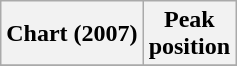<table class="wikitable plainrowheaders" style="text-align:center">
<tr>
<th scope="col">Chart (2007)</th>
<th scope="col">Peak<br> position</th>
</tr>
<tr>
</tr>
</table>
